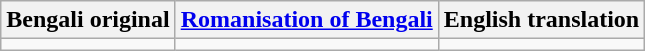<table class="wikitable">
<tr>
<th>Bengali original</th>
<th><a href='#'>Romanisation of Bengali</a></th>
<th>English translation</th>
</tr>
<tr style="vertical-align:top; white-space:nowrap;">
<td></td>
<td></td>
<td></td>
</tr>
</table>
